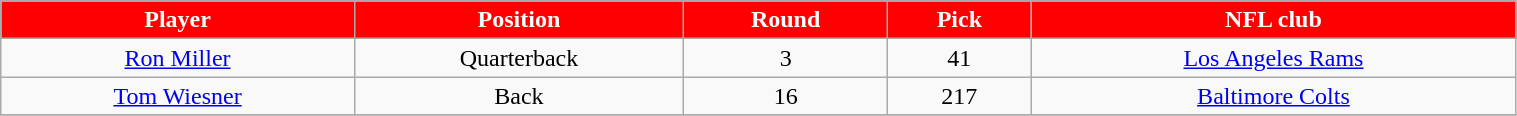<table class="wikitable" width="80%">
<tr align="center"  style="background:red;color:#FFFFFF;">
<td><strong>Player</strong></td>
<td><strong>Position</strong></td>
<td><strong>Round</strong></td>
<td><strong>Pick</strong></td>
<td><strong>NFL club</strong></td>
</tr>
<tr align="center" bgcolor="">
<td><a href='#'>Ron Miller</a></td>
<td>Quarterback</td>
<td>3</td>
<td>41</td>
<td><a href='#'>Los Angeles Rams</a></td>
</tr>
<tr align="center" bgcolor="">
<td><a href='#'>Tom Wiesner</a></td>
<td>Back</td>
<td>16</td>
<td>217</td>
<td><a href='#'>Baltimore Colts</a></td>
</tr>
<tr align="center" bgcolor="">
</tr>
</table>
